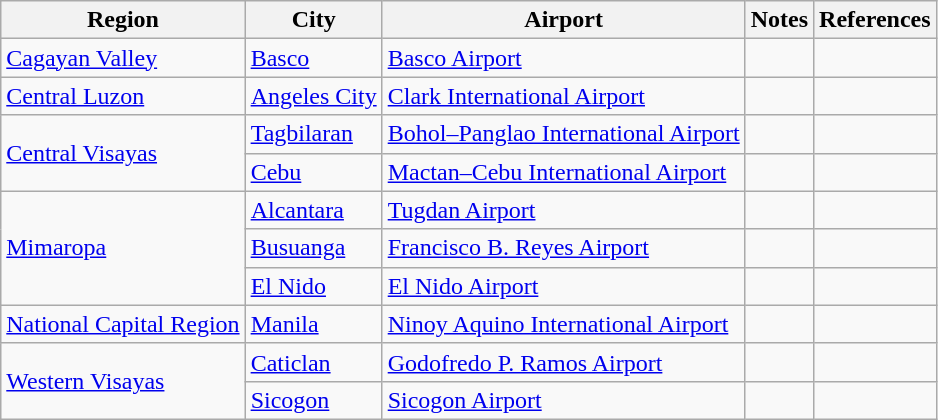<table class="sortable wikitable">
<tr>
<th>Region</th>
<th>City</th>
<th>Airport</th>
<th>Notes</th>
<th class="unsortable">References</th>
</tr>
<tr>
<td><a href='#'>Cagayan Valley</a></td>
<td><a href='#'>Basco</a></td>
<td><a href='#'>Basco Airport</a></td>
<td></td>
<td align=center></td>
</tr>
<tr>
<td><a href='#'>Central Luzon</a></td>
<td><a href='#'>Angeles City</a></td>
<td><a href='#'>Clark International Airport</a></td>
<td></td>
<td align=center></td>
</tr>
<tr>
<td rowspan="2"><a href='#'>Central Visayas</a></td>
<td><a href='#'>Tagbilaran</a></td>
<td><a href='#'>Bohol–Panglao International Airport</a></td>
<td></td>
<td align=center></td>
</tr>
<tr>
<td><a href='#'>Cebu</a></td>
<td><a href='#'>Mactan–Cebu International Airport</a></td>
<td></td>
<td align=center></td>
</tr>
<tr>
<td rowspan="3"><a href='#'>Mimaropa</a></td>
<td><a href='#'>Alcantara</a></td>
<td><a href='#'>Tugdan Airport</a></td>
<td></td>
<td align=center></td>
</tr>
<tr>
<td><a href='#'>Busuanga</a></td>
<td><a href='#'>Francisco B. Reyes Airport</a></td>
<td></td>
<td align=center></td>
</tr>
<tr>
<td><a href='#'>El Nido</a></td>
<td><a href='#'>El Nido Airport</a></td>
<td></td>
<td align=center></td>
</tr>
<tr>
<td><a href='#'>National Capital Region</a></td>
<td><a href='#'>Manila</a></td>
<td><a href='#'>Ninoy Aquino International Airport</a></td>
<td></td>
<td align=center></td>
</tr>
<tr>
<td rowspan="2"><a href='#'>Western Visayas</a></td>
<td><a href='#'>Caticlan</a></td>
<td><a href='#'>Godofredo P. Ramos Airport</a></td>
<td></td>
<td align=center></td>
</tr>
<tr>
<td><a href='#'>Sicogon</a></td>
<td><a href='#'>Sicogon Airport</a></td>
<td></td>
<td align=center></td>
</tr>
</table>
